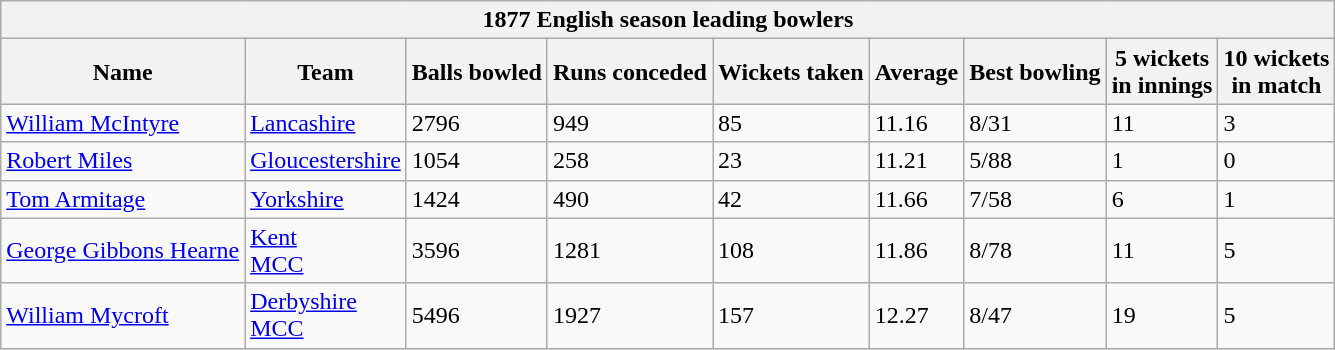<table class="wikitable">
<tr>
<th bgcolor="#efefef" colspan="9">1877 English season leading bowlers</th>
</tr>
<tr bgcolor="#efefef">
<th>Name</th>
<th>Team</th>
<th>Balls bowled</th>
<th>Runs conceded</th>
<th>Wickets taken</th>
<th>Average</th>
<th>Best bowling</th>
<th>5 wickets<br>in innings</th>
<th>10 wickets<br>in match</th>
</tr>
<tr>
<td><a href='#'>William McIntyre</a></td>
<td><a href='#'>Lancashire</a></td>
<td>2796</td>
<td>949</td>
<td>85</td>
<td>11.16</td>
<td>8/31</td>
<td>11</td>
<td>3</td>
</tr>
<tr>
<td><a href='#'>Robert Miles</a></td>
<td><a href='#'>Gloucestershire</a></td>
<td>1054</td>
<td>258</td>
<td>23</td>
<td>11.21</td>
<td>5/88</td>
<td>1</td>
<td>0</td>
</tr>
<tr>
<td><a href='#'>Tom Armitage</a></td>
<td><a href='#'>Yorkshire</a></td>
<td>1424</td>
<td>490</td>
<td>42</td>
<td>11.66</td>
<td>7/58</td>
<td>6</td>
<td>1</td>
</tr>
<tr>
<td><a href='#'>George Gibbons Hearne</a></td>
<td><a href='#'>Kent</a><br><a href='#'>MCC</a></td>
<td>3596</td>
<td>1281</td>
<td>108</td>
<td>11.86</td>
<td>8/78</td>
<td>11</td>
<td>5</td>
</tr>
<tr>
<td><a href='#'>William Mycroft</a></td>
<td><a href='#'>Derbyshire</a><br><a href='#'>MCC</a></td>
<td>5496</td>
<td>1927</td>
<td>157</td>
<td>12.27</td>
<td>8/47</td>
<td>19</td>
<td>5</td>
</tr>
</table>
